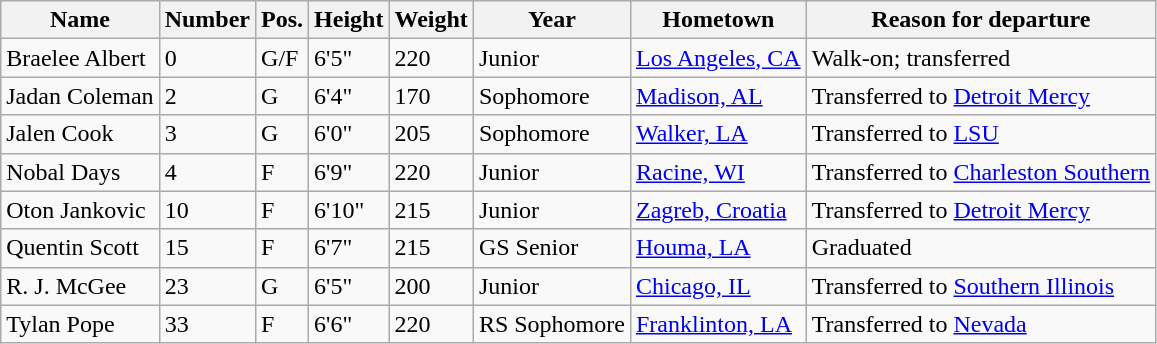<table class="wikitable sortable" border="1">
<tr>
<th>Name</th>
<th>Number</th>
<th>Pos.</th>
<th>Height</th>
<th>Weight</th>
<th>Year</th>
<th>Hometown</th>
<th class="unsortable">Reason for departure</th>
</tr>
<tr>
<td>Braelee Albert</td>
<td>0</td>
<td>G/F</td>
<td>6'5"</td>
<td>220</td>
<td>Junior</td>
<td><a href='#'>Los Angeles, CA</a></td>
<td>Walk-on; transferred</td>
</tr>
<tr>
<td>Jadan Coleman</td>
<td>2</td>
<td>G</td>
<td>6'4"</td>
<td>170</td>
<td>Sophomore</td>
<td><a href='#'>Madison, AL</a></td>
<td>Transferred to <a href='#'>Detroit Mercy</a></td>
</tr>
<tr>
<td>Jalen Cook</td>
<td>3</td>
<td>G</td>
<td>6'0"</td>
<td>205</td>
<td>Sophomore</td>
<td><a href='#'>Walker, LA</a></td>
<td>Transferred to <a href='#'>LSU</a></td>
</tr>
<tr>
<td>Nobal Days</td>
<td>4</td>
<td>F</td>
<td>6'9"</td>
<td>220</td>
<td>Junior</td>
<td><a href='#'>Racine, WI</a></td>
<td>Transferred to <a href='#'>Charleston Southern</a></td>
</tr>
<tr>
<td>Oton Jankovic</td>
<td>10</td>
<td>F</td>
<td>6'10"</td>
<td>215</td>
<td>Junior</td>
<td><a href='#'>Zagreb, Croatia</a></td>
<td>Transferred to <a href='#'>Detroit Mercy</a></td>
</tr>
<tr>
<td>Quentin Scott</td>
<td>15</td>
<td>F</td>
<td>6'7"</td>
<td>215</td>
<td>GS Senior</td>
<td><a href='#'>Houma, LA</a></td>
<td>Graduated</td>
</tr>
<tr>
<td>R. J. McGee</td>
<td>23</td>
<td>G</td>
<td>6'5"</td>
<td>200</td>
<td>Junior</td>
<td><a href='#'>Chicago, IL</a></td>
<td>Transferred to <a href='#'>Southern Illinois</a></td>
</tr>
<tr>
<td>Tylan Pope</td>
<td>33</td>
<td>F</td>
<td>6'6"</td>
<td>220</td>
<td>RS Sophomore</td>
<td><a href='#'>Franklinton, LA</a></td>
<td>Transferred to <a href='#'>Nevada</a></td>
</tr>
</table>
